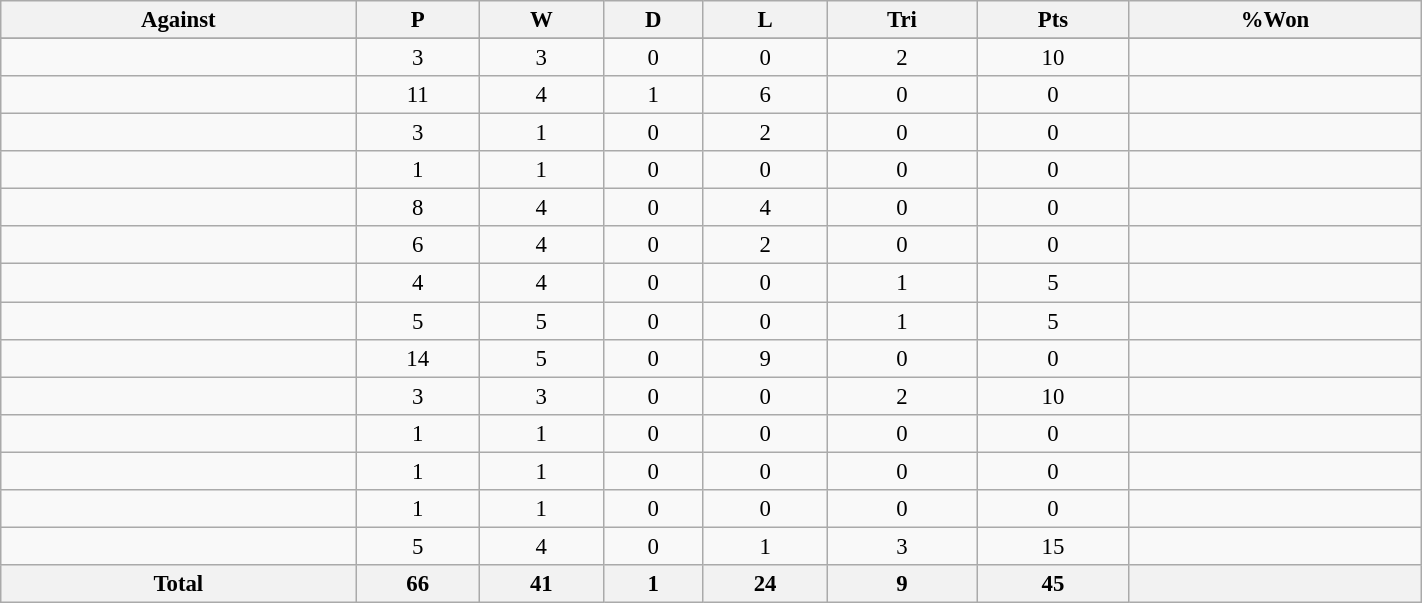<table class="wikitable sortable"  style="text-align:center; font-size:95%; width:75%;">
<tr>
<th style="width:25%;">Against</th>
<th abbr="Played" style="width:15px;">P</th>
<th abbr="Won" style="width:10px;">W</th>
<th abbr="Drawn" style="width:10px;">D</th>
<th abbr="Lost" style="width:10px;">L</th>
<th abbr="Tries" style="width:15px;">Tri</th>
<th abbr="Points" style="width:18px;">Pts</th>
<th abbr="Won" style="width:18px;">%Won</th>
</tr>
<tr bgcolor="#d0ffd0" align="center">
</tr>
<tr>
<td align="left"></td>
<td>3</td>
<td>3</td>
<td>0</td>
<td>0</td>
<td>2</td>
<td>10</td>
<td></td>
</tr>
<tr>
<td align="left"></td>
<td>11</td>
<td>4</td>
<td>1</td>
<td>6</td>
<td>0</td>
<td>0</td>
<td></td>
</tr>
<tr>
<td align="left"></td>
<td>3</td>
<td>1</td>
<td>0</td>
<td>2</td>
<td>0</td>
<td>0</td>
<td></td>
</tr>
<tr>
<td align="left"></td>
<td>1</td>
<td>1</td>
<td>0</td>
<td>0</td>
<td>0</td>
<td>0</td>
<td></td>
</tr>
<tr>
<td align="left"></td>
<td>8</td>
<td>4</td>
<td>0</td>
<td>4</td>
<td>0</td>
<td>0</td>
<td></td>
</tr>
<tr>
<td align="left"></td>
<td>6</td>
<td>4</td>
<td>0</td>
<td>2</td>
<td>0</td>
<td>0</td>
<td></td>
</tr>
<tr>
<td align="left"></td>
<td>4</td>
<td>4</td>
<td>0</td>
<td>0</td>
<td>1</td>
<td>5</td>
<td></td>
</tr>
<tr>
<td align="left"></td>
<td>5</td>
<td>5</td>
<td>0</td>
<td>0</td>
<td>1</td>
<td>5</td>
<td></td>
</tr>
<tr>
<td align="left"></td>
<td>14</td>
<td>5</td>
<td>0</td>
<td>9</td>
<td>0</td>
<td>0</td>
<td></td>
</tr>
<tr>
<td align="left"></td>
<td>3</td>
<td>3</td>
<td>0</td>
<td>0</td>
<td>2</td>
<td>10</td>
<td></td>
</tr>
<tr>
<td align="left"></td>
<td>1</td>
<td>1</td>
<td>0</td>
<td>0</td>
<td>0</td>
<td>0</td>
<td></td>
</tr>
<tr>
<td align="left"></td>
<td>1</td>
<td>1</td>
<td>0</td>
<td>0</td>
<td>0</td>
<td>0</td>
<td></td>
</tr>
<tr>
<td align="left"></td>
<td>1</td>
<td>1</td>
<td>0</td>
<td>0</td>
<td>0</td>
<td>0</td>
<td></td>
</tr>
<tr>
<td align="left"></td>
<td>5</td>
<td>4</td>
<td>0</td>
<td>1</td>
<td>3</td>
<td>15</td>
<td></td>
</tr>
<tr>
<th>Total</th>
<th>66</th>
<th>41</th>
<th>1</th>
<th>24</th>
<th>9</th>
<th>45</th>
<th></th>
</tr>
</table>
